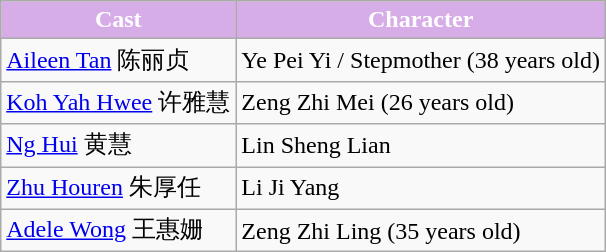<table class="wikitable">
<tr>
<th style="background:#d7ade8; color:white">Cast</th>
<th style="background:#d7ade8; color:white">Character</th>
</tr>
<tr>
<td><a href='#'>Aileen Tan</a> 陈丽贞</td>
<td>Ye Pei Yi / Stepmother (38 years old)</td>
</tr>
<tr>
<td><a href='#'>Koh Yah Hwee</a> 许雅慧</td>
<td>Zeng Zhi Mei (26 years old)</td>
</tr>
<tr>
<td><a href='#'>Ng Hui</a> 黄慧</td>
<td>Lin Sheng Lian</td>
</tr>
<tr>
<td><a href='#'>Zhu Houren</a> 朱厚任</td>
<td>Li Ji Yang</td>
</tr>
<tr>
<td><a href='#'>Adele Wong</a> 王惠姗</td>
<td>Zeng Zhi Ling (35 years old)</td>
</tr>
</table>
